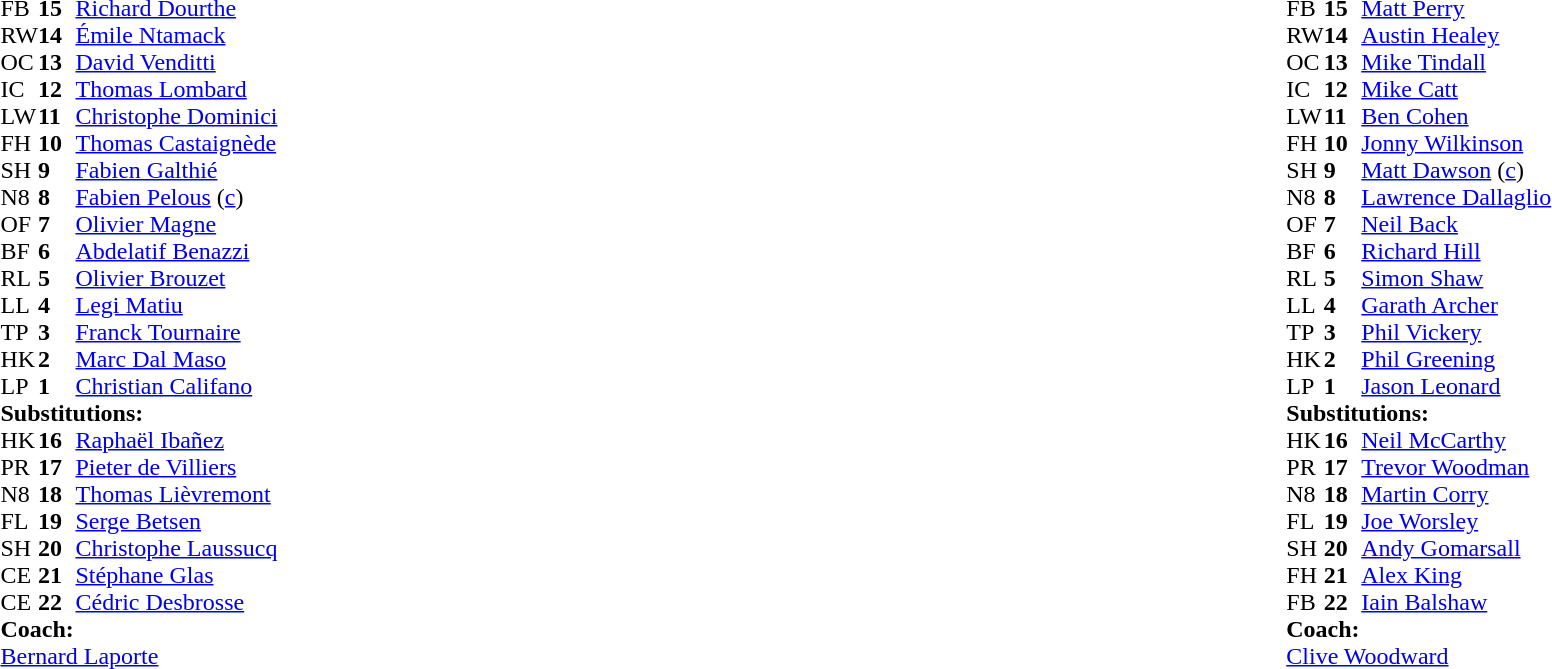<table width="100%">
<tr>
<td style="vertical-align:top" width="50%"><br><table cellspacing="0" cellpadding="0">
<tr>
<th width="25"></th>
<th width="25"></th>
</tr>
<tr>
<td>FB</td>
<td><strong>15</strong></td>
<td><a href='#'>Richard Dourthe</a></td>
</tr>
<tr>
<td>RW</td>
<td><strong>14</strong></td>
<td><a href='#'>Émile Ntamack</a></td>
</tr>
<tr>
<td>OC</td>
<td><strong>13</strong></td>
<td><a href='#'>David Venditti</a></td>
</tr>
<tr>
<td>IC</td>
<td><strong>12</strong></td>
<td><a href='#'>Thomas Lombard</a></td>
</tr>
<tr>
<td>LW</td>
<td><strong>11</strong></td>
<td><a href='#'>Christophe Dominici</a></td>
</tr>
<tr>
<td>FH</td>
<td><strong>10</strong></td>
<td><a href='#'>Thomas Castaignède</a></td>
</tr>
<tr>
<td>SH</td>
<td><strong>9</strong></td>
<td><a href='#'>Fabien Galthié</a></td>
</tr>
<tr>
<td>N8</td>
<td><strong>8</strong></td>
<td><a href='#'>Fabien Pelous</a> (<a href='#'>c</a>)</td>
</tr>
<tr>
<td>OF</td>
<td><strong>7</strong></td>
<td><a href='#'>Olivier Magne</a></td>
</tr>
<tr>
<td>BF</td>
<td><strong>6</strong></td>
<td><a href='#'>Abdelatif Benazzi</a></td>
<td></td>
<td></td>
</tr>
<tr>
<td>RL</td>
<td><strong>5</strong></td>
<td><a href='#'>Olivier Brouzet</a></td>
<td></td>
</tr>
<tr>
<td>LL</td>
<td><strong>4</strong></td>
<td><a href='#'>Legi Matiu</a></td>
</tr>
<tr>
<td>TP</td>
<td><strong>3</strong></td>
<td><a href='#'>Franck Tournaire</a></td>
<td></td>
<td></td>
</tr>
<tr>
<td>HK</td>
<td><strong>2</strong></td>
<td><a href='#'>Marc Dal Maso</a></td>
<td></td>
<td></td>
</tr>
<tr>
<td>LP</td>
<td><strong>1</strong></td>
<td><a href='#'>Christian Califano</a></td>
</tr>
<tr>
<td colspan="3"><strong>Substitutions:</strong></td>
</tr>
<tr>
<td>HK</td>
<td><strong>16</strong></td>
<td><a href='#'>Raphaël Ibañez</a></td>
<td></td>
<td></td>
</tr>
<tr>
<td>PR</td>
<td><strong>17</strong></td>
<td><a href='#'>Pieter de Villiers</a></td>
<td></td>
<td></td>
</tr>
<tr>
<td>N8</td>
<td><strong>18</strong></td>
<td><a href='#'>Thomas Lièvremont</a></td>
</tr>
<tr>
<td>FL</td>
<td><strong>19</strong></td>
<td><a href='#'>Serge Betsen</a></td>
<td></td>
<td></td>
</tr>
<tr>
<td>SH</td>
<td><strong>20</strong></td>
<td><a href='#'>Christophe Laussucq</a></td>
</tr>
<tr>
<td>CE</td>
<td><strong>21</strong></td>
<td><a href='#'>Stéphane Glas</a></td>
</tr>
<tr>
<td>CE</td>
<td><strong>22</strong></td>
<td><a href='#'>Cédric Desbrosse</a></td>
</tr>
<tr>
<td colspan="3"><strong>Coach:</strong></td>
</tr>
<tr>
<td colspan="3"><a href='#'>Bernard Laporte</a></td>
</tr>
</table>
</td>
<td style="vertical-align:top"></td>
<td style="vertical-align:top" width="50%"><br><table cellspacing="0" cellpadding="0" align="center">
<tr>
<th width="25"></th>
<th width="25"></th>
</tr>
<tr>
<td>FB</td>
<td><strong>15</strong></td>
<td><a href='#'>Matt Perry</a></td>
<td></td>
<td></td>
</tr>
<tr>
<td>RW</td>
<td><strong>14</strong></td>
<td><a href='#'>Austin Healey</a></td>
</tr>
<tr>
<td>OC</td>
<td><strong>13</strong></td>
<td><a href='#'>Mike Tindall</a></td>
</tr>
<tr>
<td>IC</td>
<td><strong>12</strong></td>
<td><a href='#'>Mike Catt</a></td>
</tr>
<tr>
<td>LW</td>
<td><strong>11</strong></td>
<td><a href='#'>Ben Cohen</a></td>
</tr>
<tr>
<td>FH</td>
<td><strong>10</strong></td>
<td><a href='#'>Jonny Wilkinson</a></td>
</tr>
<tr>
<td>SH</td>
<td><strong>9</strong></td>
<td><a href='#'>Matt Dawson</a> (<a href='#'>c</a>)</td>
</tr>
<tr>
<td>N8</td>
<td><strong>8</strong></td>
<td><a href='#'>Lawrence Dallaglio</a></td>
</tr>
<tr>
<td>OF</td>
<td><strong>7</strong></td>
<td><a href='#'>Neil Back</a></td>
</tr>
<tr>
<td>BF</td>
<td><strong>6</strong></td>
<td><a href='#'>Richard Hill</a></td>
<td></td>
<td></td>
</tr>
<tr>
<td>RL</td>
<td><strong>5</strong></td>
<td><a href='#'>Simon Shaw</a></td>
</tr>
<tr>
<td>LL</td>
<td><strong>4</strong></td>
<td><a href='#'>Garath Archer</a></td>
</tr>
<tr>
<td>TP</td>
<td><strong>3</strong></td>
<td><a href='#'>Phil Vickery</a></td>
</tr>
<tr>
<td>HK</td>
<td><strong>2</strong></td>
<td><a href='#'>Phil Greening</a></td>
</tr>
<tr>
<td>LP</td>
<td><strong>1</strong></td>
<td><a href='#'>Jason Leonard</a></td>
</tr>
<tr>
<td colspan="3"><strong>Substitutions:</strong></td>
</tr>
<tr>
<td>HK</td>
<td><strong>16</strong></td>
<td><a href='#'>Neil McCarthy</a></td>
</tr>
<tr>
<td>PR</td>
<td><strong>17</strong></td>
<td><a href='#'>Trevor Woodman</a></td>
</tr>
<tr>
<td>N8</td>
<td><strong>18</strong></td>
<td><a href='#'>Martin Corry</a></td>
<td></td>
<td></td>
</tr>
<tr>
<td>FL</td>
<td><strong>19</strong></td>
<td><a href='#'>Joe Worsley</a></td>
</tr>
<tr>
<td>SH</td>
<td><strong>20</strong></td>
<td><a href='#'>Andy Gomarsall</a></td>
</tr>
<tr>
<td>FH</td>
<td><strong>21</strong></td>
<td><a href='#'>Alex King</a></td>
</tr>
<tr>
<td>FB</td>
<td><strong>22</strong></td>
<td><a href='#'>Iain Balshaw</a></td>
<td></td>
<td></td>
</tr>
<tr>
<td colspan="3"><strong>Coach:</strong></td>
</tr>
<tr>
<td colspan="3"><a href='#'>Clive Woodward</a></td>
</tr>
</table>
</td>
</tr>
</table>
